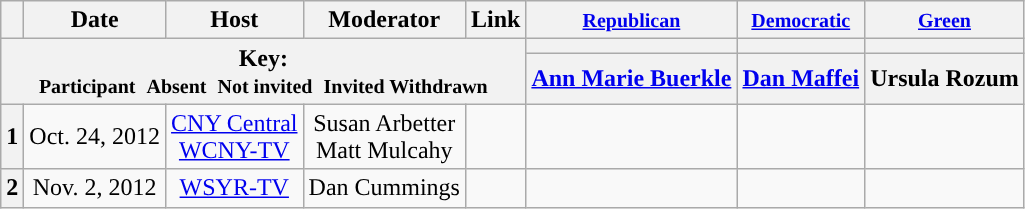<table class="wikitable" style="text-align:center;">
<tr>
<th scope="col"></th>
<th scope="col">Date</th>
<th scope="col">Host</th>
<th scope="col">Moderator</th>
<th scope="col">Link</th>
<th scope="col"><small><a href='#'>Republican</a></small></th>
<th scope="col"><small><a href='#'>Democratic</a></small></th>
<th scope="col"><small><a href='#'>Green</a></small></th>
</tr>
<tr>
<th colspan="5" rowspan="2">Key:<br> <small>Participant </small>  <small>Absent </small>  <small>Not invited </small>  <small>Invited  Withdrawn</small></th>
<th scope="col" style="background:"></th>
<th scope="col" style="background:"></th>
<th scope="col" style="background:"></th>
</tr>
<tr>
<th scope="col"><a href='#'>Ann Marie Buerkle</a></th>
<th scope="col"><a href='#'>Dan Maffei</a></th>
<th scope="col">Ursula Rozum</th>
</tr>
<tr>
<th>1</th>
<td style="white-space:nowrap;">Oct. 24, 2012</td>
<td style="white-space:nowrap;"><a href='#'>CNY Central</a><br><a href='#'>WCNY-TV</a></td>
<td style="white-space:nowrap;">Susan Arbetter<br>Matt Mulcahy</td>
<td style="white-space:nowrap;"></td>
<td></td>
<td></td>
<td></td>
</tr>
<tr>
<th>2</th>
<td style="white-space:nowrap;">Nov. 2, 2012</td>
<td style="white-space:nowrap;"><a href='#'>WSYR-TV</a></td>
<td style="white-space:nowrap;">Dan Cummings</td>
<td style="white-space:nowrap;"></td>
<td></td>
<td></td>
<td></td>
</tr>
</table>
